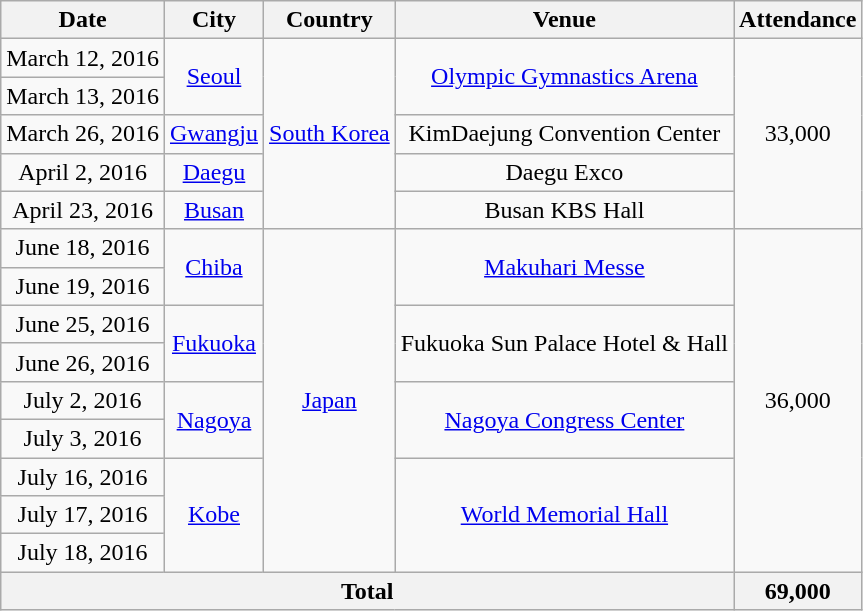<table class="wikitable" style="text-align:center;">
<tr>
<th>Date</th>
<th>City</th>
<th>Country</th>
<th>Venue</th>
<th>Attendance</th>
</tr>
<tr>
<td>March 12, 2016</td>
<td rowspan=2><a href='#'>Seoul</a></td>
<td rowspan=5><a href='#'>South Korea</a></td>
<td rowspan=2><a href='#'>Olympic Gymnastics Arena</a></td>
<td rowspan=5>33,000</td>
</tr>
<tr>
<td>March 13, 2016</td>
</tr>
<tr>
<td>March 26, 2016</td>
<td><a href='#'>Gwangju</a></td>
<td>KimDaejung Convention Center</td>
</tr>
<tr>
<td>April 2, 2016</td>
<td><a href='#'>Daegu</a></td>
<td>Daegu Exco</td>
</tr>
<tr>
<td>April 23, 2016</td>
<td><a href='#'>Busan</a></td>
<td>Busan KBS Hall</td>
</tr>
<tr>
<td>June 18, 2016</td>
<td rowspan=2><a href='#'>Chiba</a></td>
<td rowspan=9><a href='#'>Japan</a></td>
<td rowspan=2><a href='#'>Makuhari Messe</a></td>
<td rowspan=9>36,000 </td>
</tr>
<tr>
<td>June 19, 2016</td>
</tr>
<tr>
<td>June 25, 2016</td>
<td rowspan=2><a href='#'>Fukuoka</a></td>
<td rowspan=2>Fukuoka Sun Palace Hotel & Hall</td>
</tr>
<tr>
<td>June 26, 2016</td>
</tr>
<tr>
<td>July 2, 2016</td>
<td rowspan=2><a href='#'>Nagoya</a></td>
<td rowspan=2><a href='#'>Nagoya Congress Center</a></td>
</tr>
<tr>
<td>July 3, 2016</td>
</tr>
<tr>
<td>July 16, 2016</td>
<td rowspan=3><a href='#'>Kobe</a></td>
<td rowspan=3><a href='#'>World Memorial Hall</a></td>
</tr>
<tr>
<td>July 17, 2016</td>
</tr>
<tr>
<td>July 18, 2016</td>
</tr>
<tr>
<th colspan=4>Total</th>
<th>69,000</th>
</tr>
</table>
